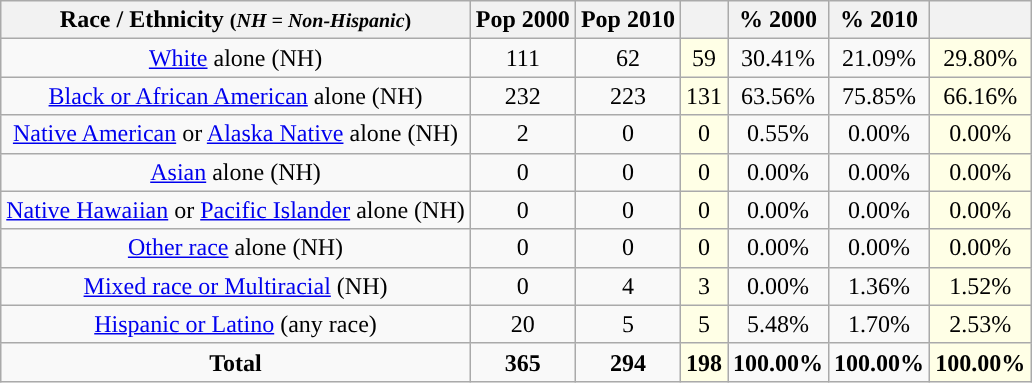<table class="wikitable" style="text-align:center;">
<tr>
<th>Race / Ethnicity <small>(<em>NH = Non-Hispanic</em>)</small></th>
<th>Pop 2000</th>
<th>Pop 2010</th>
<th></th>
<th>% 2000</th>
<th>% 2010</th>
<th></th>
</tr>
<tr>
<td><a href='#'>White</a> alone (NH)</td>
<td>111</td>
<td>62</td>
<td style='background: #ffffe6;'>59</td>
<td>30.41%</td>
<td>21.09%</td>
<td style='background: #ffffe6;'>29.80%</td>
</tr>
<tr>
<td><a href='#'>Black or African American</a> alone (NH)</td>
<td>232</td>
<td>223</td>
<td style='background: #ffffe6;'>131</td>
<td>63.56%</td>
<td>75.85%</td>
<td style='background: #ffffe6;'>66.16%</td>
</tr>
<tr>
<td><a href='#'>Native American</a> or <a href='#'>Alaska Native</a> alone (NH)</td>
<td>2</td>
<td>0</td>
<td style='background: #ffffe6;'>0</td>
<td>0.55%</td>
<td>0.00%</td>
<td style='background: #ffffe6;'>0.00%</td>
</tr>
<tr>
<td><a href='#'>Asian</a> alone (NH)</td>
<td>0</td>
<td>0</td>
<td style='background: #ffffe6;'>0</td>
<td>0.00%</td>
<td>0.00%</td>
<td style='background: #ffffe6;'>0.00%</td>
</tr>
<tr>
<td><a href='#'>Native Hawaiian</a> or <a href='#'>Pacific Islander</a> alone (NH)</td>
<td>0</td>
<td>0</td>
<td style='background: #ffffe6;'>0</td>
<td>0.00%</td>
<td>0.00%</td>
<td style='background: #ffffe6;'>0.00%</td>
</tr>
<tr>
<td><a href='#'>Other race</a> alone (NH)</td>
<td>0</td>
<td>0</td>
<td style='background: #ffffe6;'>0</td>
<td>0.00%</td>
<td>0.00%</td>
<td style='background: #ffffe6;'>0.00%</td>
</tr>
<tr>
<td><a href='#'>Mixed race or Multiracial</a> (NH)</td>
<td>0</td>
<td>4</td>
<td style='background: #ffffe6;'>3</td>
<td>0.00%</td>
<td>1.36%</td>
<td style='background: #ffffe6;'>1.52%</td>
</tr>
<tr>
<td><a href='#'>Hispanic or Latino</a> (any race)</td>
<td>20</td>
<td>5</td>
<td style='background: #ffffe6;'>5</td>
<td>5.48%</td>
<td>1.70%</td>
<td style='background: #ffffe6;'>2.53%</td>
</tr>
<tr>
<td><strong>Total</strong></td>
<td><strong>365</strong></td>
<td><strong>294</strong></td>
<td style='background: #ffffe6;'><strong>198</strong></td>
<td><strong>100.00%</strong></td>
<td><strong>100.00%</strong></td>
<td style='background: #ffffe6;'><strong>100.00%</strong></td>
</tr>
</table>
